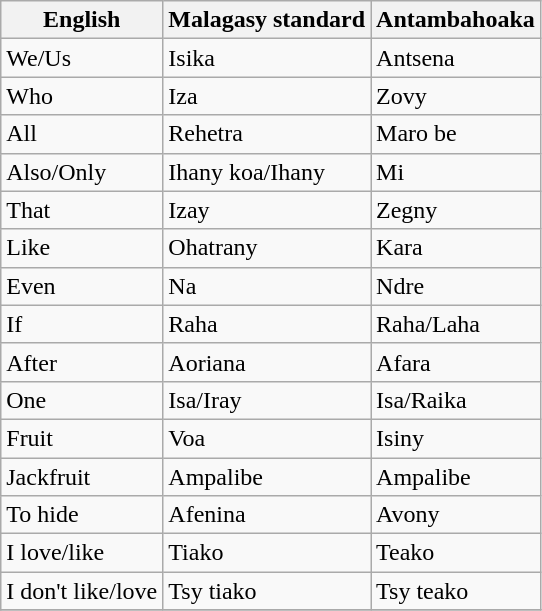<table class="wikitable sortable">
<tr>
<th>English</th>
<th>Malagasy standard</th>
<th>Antambahoaka</th>
</tr>
<tr>
<td>We/Us</td>
<td>Isika</td>
<td>Antsena</td>
</tr>
<tr>
<td>Who</td>
<td>Iza</td>
<td>Zovy</td>
</tr>
<tr>
<td>All</td>
<td>Rehetra</td>
<td>Maro be</td>
</tr>
<tr>
<td>Also/Only</td>
<td>Ihany koa/Ihany</td>
<td>Mi</td>
</tr>
<tr>
<td>That</td>
<td>Izay</td>
<td>Zegny</td>
</tr>
<tr>
<td>Like</td>
<td>Ohatrany</td>
<td>Kara</td>
</tr>
<tr>
<td>Even</td>
<td>Na</td>
<td>Ndre</td>
</tr>
<tr>
<td>If</td>
<td>Raha</td>
<td>Raha/Laha</td>
</tr>
<tr>
<td>After</td>
<td>Aoriana</td>
<td>Afara</td>
</tr>
<tr>
<td>One</td>
<td>Isa/Iray</td>
<td>Isa/Raika</td>
</tr>
<tr>
<td>Fruit</td>
<td>Voa</td>
<td>Isiny</td>
</tr>
<tr>
<td>Jackfruit</td>
<td>Ampalibe</td>
<td>Ampalibe</td>
</tr>
<tr>
<td>To hide</td>
<td>Afenina</td>
<td>Avony</td>
</tr>
<tr>
<td>I love/like</td>
<td>Tiako</td>
<td>Teako</td>
</tr>
<tr>
<td>I don't like/love</td>
<td>Tsy tiako</td>
<td>Tsy teako</td>
</tr>
<tr>
</tr>
</table>
